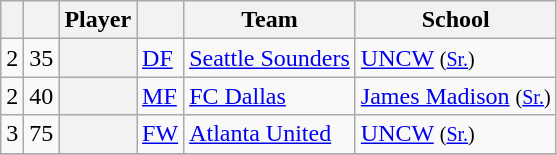<table class="wikitable sortable plainrowheaders" style="text-align:left">
<tr>
<th scope="col"></th>
<th scope="col"></th>
<th scope="col">Player</th>
<th scope="col"></th>
<th scope="col">Team</th>
<th scope="col">School</th>
</tr>
<tr>
<td style="text-align:center;">2</td>
<td style="text-align:center;">35</td>
<th scope="row"></th>
<td><a href='#'>DF</a></td>
<td><a href='#'>Seattle Sounders</a></td>
<td><a href='#'>UNCW</a> <small>(<a href='#'>Sr.</a>)</small></td>
</tr>
<tr>
<td style="text-align:center;">2</td>
<td style="text-align:center;">40</td>
<th scope="row"></th>
<td><a href='#'>MF</a></td>
<td><a href='#'>FC Dallas</a></td>
<td><a href='#'>James Madison</a> <small>(<a href='#'>Sr.</a>)</small></td>
</tr>
<tr>
<td style="text-align:center;">3</td>
<td style="text-align:center;">75</td>
<th scope="row"></th>
<td><a href='#'>FW</a></td>
<td><a href='#'>Atlanta United</a></td>
<td><a href='#'>UNCW</a> <small>(<a href='#'>Sr.</a>)</small></td>
</tr>
<tr>
</tr>
</table>
